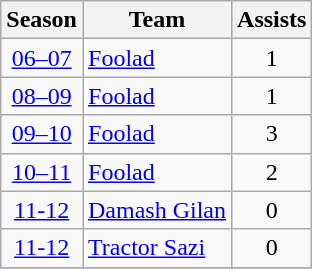<table class="wikitable" style="text-align: center;">
<tr>
<th>Season</th>
<th>Team</th>
<th>Assists</th>
</tr>
<tr>
<td><a href='#'>06–07</a></td>
<td align="left"><a href='#'>Foolad</a></td>
<td>1</td>
</tr>
<tr>
<td><a href='#'>08–09</a></td>
<td align="left"><a href='#'>Foolad</a></td>
<td>1</td>
</tr>
<tr>
<td><a href='#'>09–10</a></td>
<td align="left"><a href='#'>Foolad</a></td>
<td>3</td>
</tr>
<tr>
<td><a href='#'>10–11</a></td>
<td align="left"><a href='#'>Foolad</a></td>
<td>2</td>
</tr>
<tr>
<td><a href='#'>11-12</a></td>
<td align="left"><a href='#'>Damash Gilan</a></td>
<td>0</td>
</tr>
<tr>
<td><a href='#'>11-12</a></td>
<td align="left"><a href='#'>Tractor Sazi</a></td>
<td>0</td>
</tr>
<tr>
</tr>
</table>
